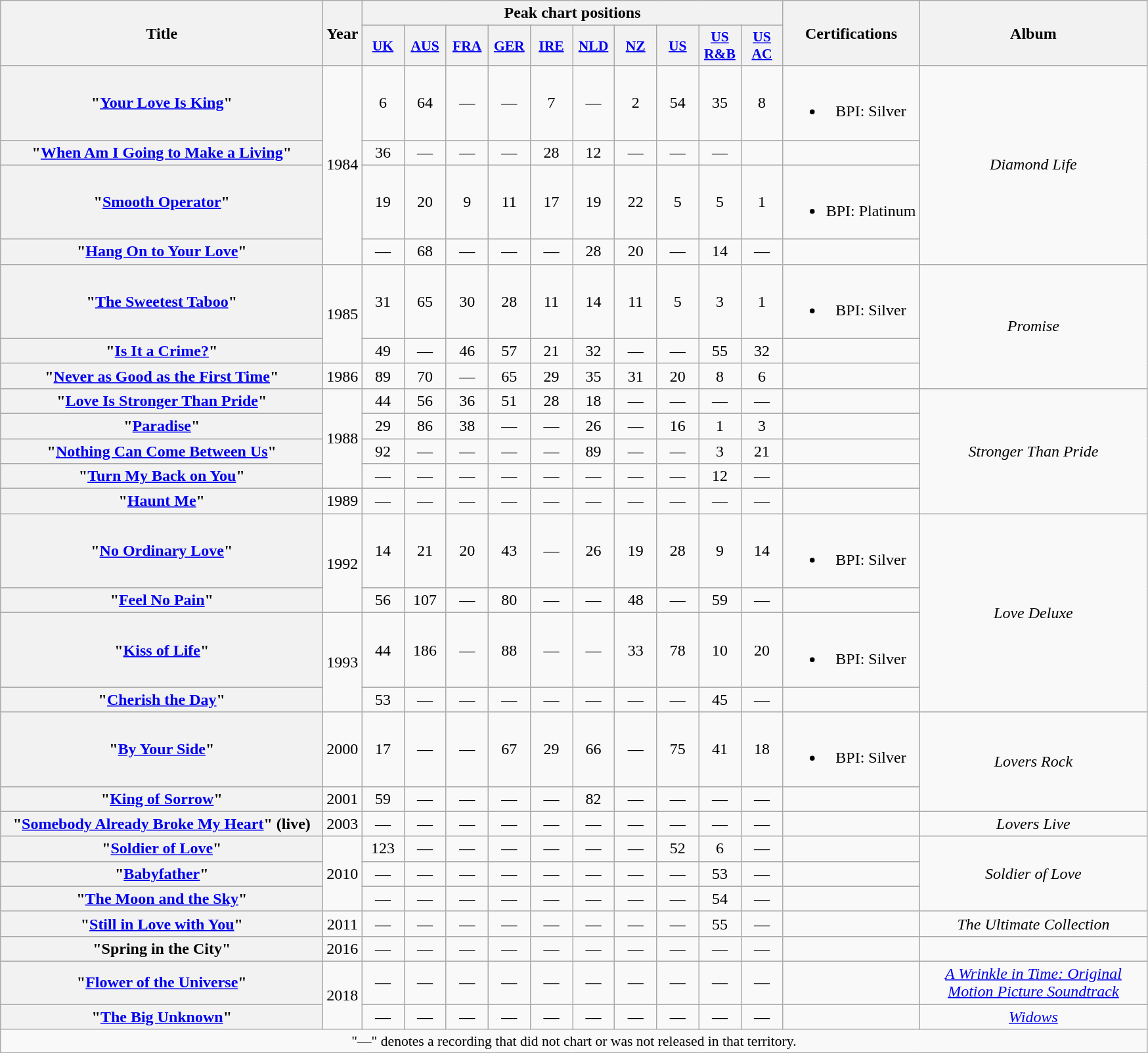<table class="wikitable plainrowheaders" style="text-align:center">
<tr>
<th scope="col" rowspan="2" style="width:20em;">Title</th>
<th scope="col" rowspan="2" style="width:1em;">Year</th>
<th scope="col" colspan="10">Peak chart positions</th>
<th scope="col" rowspan="2">Certifications</th>
<th scope="col" rowspan="2" style="width:14em;">Album</th>
</tr>
<tr>
<th scope="col" style="width:2.5em;font-size:90%;"><a href='#'>UK</a><br></th>
<th scope="col" style="width:2.5em;font-size:90%;"><a href='#'>AUS</a><br></th>
<th scope="col" style="width:2.5em;font-size:90%;"><a href='#'>FRA</a><br></th>
<th scope="col" style="width:2.5em;font-size:90%;"><a href='#'>GER</a><br></th>
<th scope="col" style="width:2.5em;font-size:90%;"><a href='#'>IRE</a><br></th>
<th scope="col" style="width:2.5em;font-size:90%;"><a href='#'>NLD</a><br></th>
<th scope="col" style="width:2.5em;font-size:90%;"><a href='#'>NZ</a><br></th>
<th scope="col" style="width:2.5em;font-size:90%;"><a href='#'>US</a><br></th>
<th scope="col" style="width:2.5em;font-size:90%;"><a href='#'>US R&B</a><br></th>
<th scope="col" style="width:2.5em;font-size:90%;"><a href='#'>US AC</a><br></th>
</tr>
<tr>
<th scope="row">"<a href='#'>Your Love Is King</a>"</th>
<td rowspan="4">1984</td>
<td>6</td>
<td>64</td>
<td>—</td>
<td>—</td>
<td>7</td>
<td>—</td>
<td>2</td>
<td>54</td>
<td>35</td>
<td>8</td>
<td><br><ul><li>BPI: Silver</li></ul></td>
<td rowspan="4"><em>Diamond Life</em></td>
</tr>
<tr>
<th scope="row">"<a href='#'>When Am I Going to Make a Living</a>"</th>
<td>36</td>
<td>—</td>
<td>—</td>
<td>—</td>
<td>28</td>
<td>12</td>
<td>—</td>
<td>—</td>
<td>—</td>
<td></td>
</tr>
<tr>
<th scope="row">"<a href='#'>Smooth Operator</a>"</th>
<td>19</td>
<td>20</td>
<td>9</td>
<td>11</td>
<td>17</td>
<td>19</td>
<td>22</td>
<td>5</td>
<td>5</td>
<td>1</td>
<td><br><ul><li>BPI: Platinum</li></ul></td>
</tr>
<tr>
<th scope="row">"<a href='#'>Hang On to Your Love</a>"</th>
<td>—</td>
<td>68</td>
<td>—</td>
<td>—</td>
<td>—</td>
<td>28</td>
<td>20</td>
<td>—</td>
<td>14</td>
<td>—</td>
<td></td>
</tr>
<tr>
<th scope="row">"<a href='#'>The Sweetest Taboo</a>"</th>
<td rowspan="2">1985</td>
<td>31</td>
<td>65</td>
<td>30</td>
<td>28</td>
<td>11</td>
<td>14</td>
<td>11</td>
<td>5</td>
<td>3</td>
<td>1</td>
<td><br><ul><li>BPI: Silver</li></ul></td>
<td rowspan="3"><em>Promise</em></td>
</tr>
<tr>
<th scope="row">"<a href='#'>Is It a Crime?</a>"</th>
<td>49</td>
<td>—</td>
<td>46</td>
<td>57</td>
<td>21</td>
<td>32</td>
<td>—</td>
<td>—</td>
<td>55</td>
<td>32</td>
<td></td>
</tr>
<tr>
<th scope="row">"<a href='#'>Never as Good as the First Time</a>"</th>
<td rowspan="1">1986</td>
<td>89</td>
<td>70</td>
<td>—</td>
<td>65</td>
<td>29</td>
<td>35</td>
<td>31</td>
<td>20</td>
<td>8</td>
<td>6</td>
<td></td>
</tr>
<tr>
<th scope="row">"<a href='#'>Love Is Stronger Than Pride</a>"</th>
<td rowspan="4">1988</td>
<td>44</td>
<td>56</td>
<td>36</td>
<td>51</td>
<td>28</td>
<td>18</td>
<td>—</td>
<td>—</td>
<td>—</td>
<td>—</td>
<td></td>
<td rowspan="5"><em>Stronger Than Pride</em></td>
</tr>
<tr>
<th scope="row">"<a href='#'>Paradise</a>"</th>
<td>29</td>
<td>86</td>
<td>38</td>
<td>—</td>
<td>—</td>
<td>26</td>
<td>—</td>
<td>16</td>
<td>1</td>
<td>3</td>
<td></td>
</tr>
<tr>
<th scope="row">"<a href='#'>Nothing Can Come Between Us</a>"</th>
<td>92</td>
<td>—</td>
<td>—</td>
<td>—</td>
<td>—</td>
<td>89</td>
<td>—</td>
<td>—</td>
<td>3</td>
<td>21</td>
<td></td>
</tr>
<tr>
<th scope="row">"<a href='#'>Turn My Back on You</a>"</th>
<td>—</td>
<td>—</td>
<td>—</td>
<td>—</td>
<td>—</td>
<td>—</td>
<td>—</td>
<td>—</td>
<td>12</td>
<td>—</td>
<td></td>
</tr>
<tr>
<th scope="row">"<a href='#'>Haunt Me</a>"</th>
<td>1989</td>
<td>—</td>
<td>—</td>
<td>—</td>
<td>—</td>
<td>—</td>
<td>—</td>
<td>—</td>
<td>—</td>
<td>—</td>
<td>—</td>
<td></td>
</tr>
<tr>
<th scope="row">"<a href='#'>No Ordinary Love</a>"</th>
<td rowspan="2">1992</td>
<td>14</td>
<td>21</td>
<td>20</td>
<td>43</td>
<td>—</td>
<td>26</td>
<td>19</td>
<td>28</td>
<td>9</td>
<td>14</td>
<td><br><ul><li>BPI: Silver</li></ul></td>
<td rowspan="4"><em>Love Deluxe</em></td>
</tr>
<tr>
<th scope="row">"<a href='#'>Feel No Pain</a>"</th>
<td>56</td>
<td>107</td>
<td>—</td>
<td>80</td>
<td>—</td>
<td>—</td>
<td>48</td>
<td>—</td>
<td>59</td>
<td>—</td>
<td></td>
</tr>
<tr>
<th scope="row">"<a href='#'>Kiss of Life</a>"</th>
<td rowspan="2">1993</td>
<td>44</td>
<td>186</td>
<td>—</td>
<td>88</td>
<td>—</td>
<td>—</td>
<td>33</td>
<td>78</td>
<td>10</td>
<td>20</td>
<td><br><ul><li>BPI: Silver</li></ul></td>
</tr>
<tr>
<th scope="row">"<a href='#'>Cherish the Day</a>"</th>
<td>53</td>
<td>—</td>
<td>—</td>
<td>—</td>
<td>—</td>
<td>—</td>
<td>—</td>
<td>—</td>
<td>45</td>
<td>—</td>
<td></td>
</tr>
<tr>
<th scope="row">"<a href='#'>By Your Side</a>"</th>
<td>2000</td>
<td>17</td>
<td>—</td>
<td>—</td>
<td>67</td>
<td>29</td>
<td>66</td>
<td>—</td>
<td>75</td>
<td>41</td>
<td>18</td>
<td><br><ul><li>BPI: Silver</li></ul></td>
<td rowspan="2"><em>Lovers Rock</em></td>
</tr>
<tr>
<th scope="row">"<a href='#'>King of Sorrow</a>"</th>
<td>2001</td>
<td>59</td>
<td>—</td>
<td>—</td>
<td>—</td>
<td>—</td>
<td>82</td>
<td>—</td>
<td>—</td>
<td>—</td>
<td>—</td>
<td></td>
</tr>
<tr>
<th scope="row">"<a href='#'>Somebody Already Broke My Heart</a>" (live)</th>
<td>2003</td>
<td>—</td>
<td>—</td>
<td>—</td>
<td>—</td>
<td>—</td>
<td>—</td>
<td>—</td>
<td>—</td>
<td>—</td>
<td>—</td>
<td></td>
<td><em>Lovers Live</em></td>
</tr>
<tr>
<th scope="row">"<a href='#'>Soldier of Love</a>"</th>
<td rowspan="3">2010</td>
<td>123</td>
<td>—</td>
<td>—</td>
<td>—</td>
<td>—</td>
<td>—</td>
<td>—</td>
<td>52</td>
<td>6</td>
<td>—</td>
<td></td>
<td rowspan="3"><em>Soldier of Love</em></td>
</tr>
<tr>
<th scope="row">"<a href='#'>Babyfather</a>"</th>
<td>—</td>
<td>—</td>
<td>—</td>
<td>—</td>
<td>—</td>
<td>—</td>
<td>—</td>
<td>—</td>
<td>53</td>
<td>—</td>
<td></td>
</tr>
<tr>
<th scope="row">"<a href='#'>The Moon and the Sky</a>"</th>
<td>—</td>
<td>—</td>
<td>—</td>
<td>—</td>
<td>—</td>
<td>—</td>
<td>—</td>
<td>—</td>
<td>54</td>
<td>—</td>
<td></td>
</tr>
<tr>
<th scope="row">"<a href='#'>Still in Love with You</a>"</th>
<td>2011</td>
<td>—</td>
<td>—</td>
<td>—</td>
<td>—</td>
<td>—</td>
<td>—</td>
<td>—</td>
<td>—</td>
<td>55</td>
<td>—</td>
<td></td>
<td><em>The Ultimate Collection</em></td>
</tr>
<tr>
<th scope="row">"Spring in the City"</th>
<td>2016</td>
<td>—</td>
<td>—</td>
<td>—</td>
<td>—</td>
<td>—</td>
<td>—</td>
<td>—</td>
<td>—</td>
<td>—</td>
<td>—</td>
<td></td>
<td></td>
</tr>
<tr>
<th scope="row">"<a href='#'>Flower of the Universe</a>"</th>
<td rowspan="2">2018</td>
<td>—</td>
<td>—</td>
<td>—</td>
<td>—</td>
<td>—</td>
<td>—</td>
<td>—</td>
<td>—</td>
<td>—</td>
<td>—</td>
<td></td>
<td><em><a href='#'>A Wrinkle in Time: Original Motion Picture Soundtrack</a></em></td>
</tr>
<tr>
<th scope="row">"<a href='#'>The Big Unknown</a>"</th>
<td>—</td>
<td>—</td>
<td>—</td>
<td>—</td>
<td>—</td>
<td>—</td>
<td>—</td>
<td>—</td>
<td>—</td>
<td>—</td>
<td></td>
<td><em><a href='#'>Widows</a></em></td>
</tr>
<tr>
<td colspan="14" style="font-size:90%">"—" denotes a recording that did not chart or was not released in that territory.</td>
</tr>
</table>
